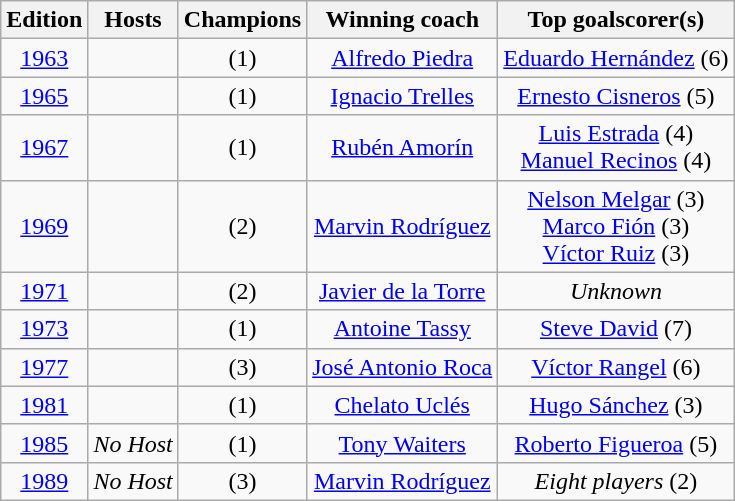<table class="wikitable" style="text-align: center;">
<tr>
<th>Edition</th>
<th>Hosts</th>
<th>Champions</th>
<th>Winning coach</th>
<th>Top goalscorer(s)</th>
</tr>
<tr>
<td><a href='#'>1963</a></td>
<td></td>
<td> (1)</td>
<td> <a href='#'>Alfredo Piedra</a></td>
<td> <a href='#'>Eduardo Hernández</a> (6)</td>
</tr>
<tr>
<td><a href='#'>1965</a></td>
<td></td>
<td> (1)</td>
<td> <a href='#'>Ignacio Trelles</a></td>
<td> <a href='#'>Ernesto Cisneros</a> (5)</td>
</tr>
<tr>
<td><a href='#'>1967</a></td>
<td></td>
<td> (1)</td>
<td> <a href='#'>Rubén Amorín</a></td>
<td> <a href='#'>Luis Estrada</a> (4) <br>  <a href='#'>Manuel Recinos</a> (4)</td>
</tr>
<tr>
<td><a href='#'>1969</a></td>
<td></td>
<td> (2)</td>
<td> <a href='#'>Marvin Rodríguez</a></td>
<td> <a href='#'>Nelson Melgar</a> (3) <br>  <a href='#'>Marco Fión</a> (3) <br>  <a href='#'>Víctor Ruiz</a> (3)</td>
</tr>
<tr>
<td><a href='#'>1971</a></td>
<td></td>
<td> (2)</td>
<td> <a href='#'>Javier de la Torre</a></td>
<td><em>Unknown</em></td>
</tr>
<tr>
<td><a href='#'>1973</a></td>
<td></td>
<td> (1)</td>
<td> <a href='#'>Antoine Tassy</a></td>
<td> <a href='#'>Steve David</a> (7)</td>
</tr>
<tr>
<td><a href='#'>1977</a></td>
<td></td>
<td> (3)</td>
<td> <a href='#'>José Antonio Roca</a></td>
<td> <a href='#'>Víctor Rangel</a> (6)</td>
</tr>
<tr>
<td><a href='#'>1981</a></td>
<td></td>
<td> (1)</td>
<td> <a href='#'>Chelato Uclés</a></td>
<td> <a href='#'>Hugo Sánchez</a> (3)</td>
</tr>
<tr>
<td><a href='#'>1985</a></td>
<td><em>No Host</em></td>
<td> (1)</td>
<td> <a href='#'>Tony Waiters</a></td>
<td> <a href='#'>Roberto Figueroa</a> (5)</td>
</tr>
<tr>
<td><a href='#'>1989</a></td>
<td><em>No Host</em></td>
<td> (3)</td>
<td> <a href='#'>Marvin Rodríguez</a></td>
<td><em>Eight players</em> (2)</td>
</tr>
</table>
